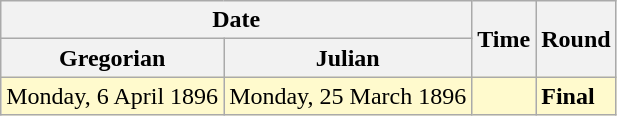<table class="wikitable">
<tr>
<th colspan=2>Date</th>
<th rowspan=2>Time</th>
<th rowspan=2>Round</th>
</tr>
<tr>
<th>Gregorian</th>
<th>Julian</th>
</tr>
<tr style=background:lemonchiffon>
<td>Monday, 6 April 1896</td>
<td>Monday, 25 March 1896</td>
<td></td>
<td><strong>Final</strong></td>
</tr>
</table>
